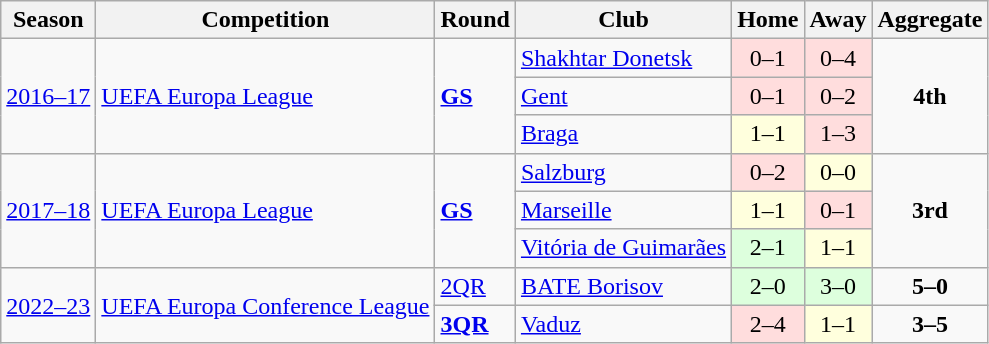<table class="wikitable">
<tr>
<th>Season</th>
<th>Competition</th>
<th>Round</th>
<th>Club</th>
<th>Home</th>
<th>Away</th>
<th>Aggregate</th>
</tr>
<tr>
<td rowspan="3"><a href='#'>2016–17</a></td>
<td rowspan="3"><a href='#'>UEFA Europa League</a></td>
<td rowspan="3"><strong><a href='#'>GS</a></strong></td>
<td> <a href='#'>Shakhtar Donetsk</a></td>
<td bgcolor="#ffdddd" style="text-align:center;">0–1</td>
<td bgcolor="#ffdddd" style="text-align:center;">0–4</td>
<td rowspan="3" style="text-align:center;"><strong>4th</strong></td>
</tr>
<tr>
<td> <a href='#'>Gent</a></td>
<td bgcolor="#ffdddd" style="text-align:center;">0–1</td>
<td bgcolor="#ffdddd" style="text-align:center;">0–2</td>
</tr>
<tr>
<td> <a href='#'>Braga</a></td>
<td bgcolor="#ffffdd" style="text-align:center;">1–1</td>
<td bgcolor="#ffdddd" style="text-align:center;">1–3</td>
</tr>
<tr>
<td rowspan="3"><a href='#'>2017–18</a></td>
<td rowspan="3"><a href='#'>UEFA Europa League</a></td>
<td rowspan="3"><strong><a href='#'>GS</a></strong></td>
<td> <a href='#'>Salzburg</a></td>
<td bgcolor="#ffdddd" style="text-align:center;">0–2</td>
<td bgcolor="#ffffdd" style="text-align:center;">0–0</td>
<td rowspan="3" align="center"><strong>3rd</strong></td>
</tr>
<tr>
<td> <a href='#'>Marseille</a></td>
<td bgcolor="#ffffdd" style="text-align:center;">1–1</td>
<td bgcolor="#ffdddd" style="text-align:center;">0–1</td>
</tr>
<tr>
<td> <a href='#'>Vitória de Guimarães</a></td>
<td bgcolor="#ddffdd" style="text-align:center;">2–1</td>
<td bgcolor="#ffffdd" style="text-align:center;">1–1</td>
</tr>
<tr>
<td rowspan="2"><a href='#'>2022–23</a></td>
<td rowspan="2"><a href='#'>UEFA Europa Conference League</a></td>
<td><a href='#'>2QR</a></td>
<td> <a href='#'>BATE Borisov</a></td>
<td bgcolor="#ddffdd" style="text-align:center;">2–0</td>
<td bgcolor="#ddffdd" style="text-align:center;">3–0</td>
<td style="text-align:center;"><strong>5–0</strong></td>
</tr>
<tr>
<td><strong><a href='#'>3QR</a></strong></td>
<td> <a href='#'>Vaduz</a></td>
<td bgcolor="#ffdddd" style="text-align:center;">2–4</td>
<td bgcolor="#ffffdd" style="text-align:center;">1–1</td>
<td style="text-align:center;"><strong>3–5</strong></td>
</tr>
</table>
